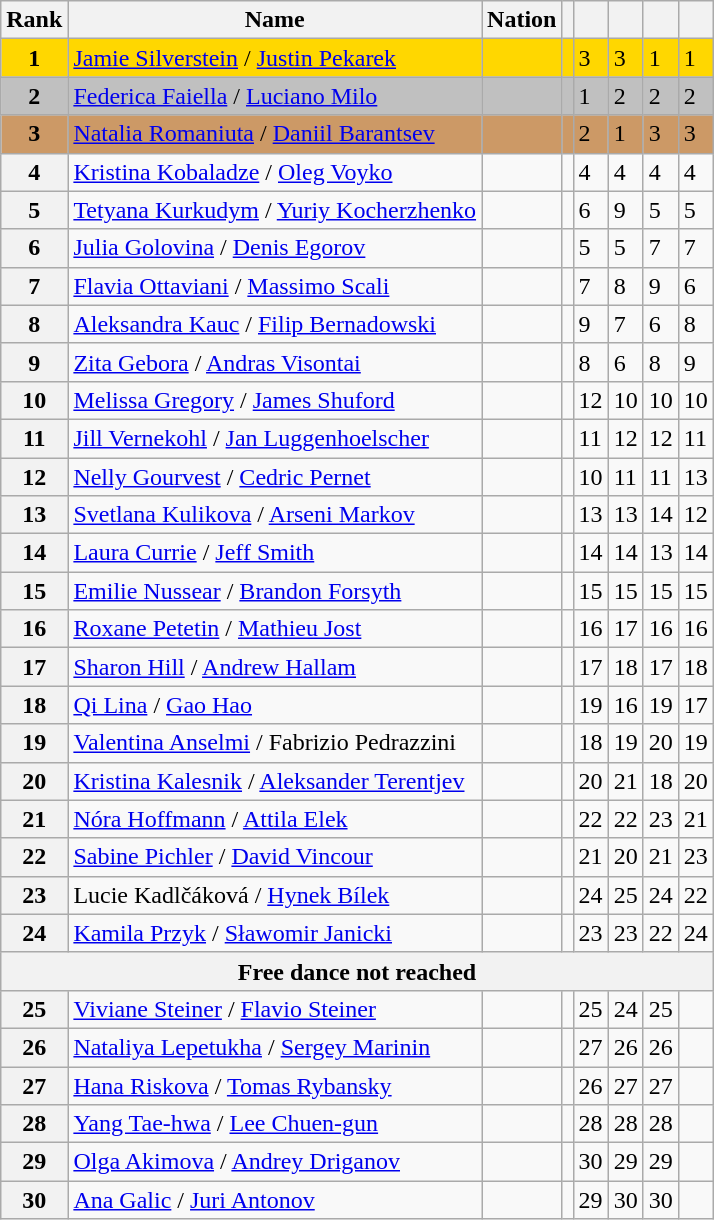<table class="wikitable sortable">
<tr>
<th>Rank</th>
<th>Name</th>
<th>Nation</th>
<th></th>
<th></th>
<th></th>
<th></th>
<th></th>
</tr>
<tr bgcolor=gold>
<td align=center><strong>1</strong></td>
<td><a href='#'>Jamie Silverstein</a> / <a href='#'>Justin Pekarek</a></td>
<td></td>
<td></td>
<td>3</td>
<td>3</td>
<td>1</td>
<td>1</td>
</tr>
<tr bgcolor=silver>
<td align=center><strong>2</strong></td>
<td><a href='#'>Federica Faiella</a> / <a href='#'>Luciano Milo</a></td>
<td></td>
<td></td>
<td>1</td>
<td>2</td>
<td>2</td>
<td>2</td>
</tr>
<tr bgcolor=cc9966>
<td align=center><strong>3</strong></td>
<td><a href='#'>Natalia Romaniuta</a> / <a href='#'>Daniil Barantsev</a></td>
<td></td>
<td></td>
<td>2</td>
<td>1</td>
<td>3</td>
<td>3</td>
</tr>
<tr>
<th>4</th>
<td><a href='#'>Kristina Kobaladze</a> / <a href='#'>Oleg Voyko</a></td>
<td></td>
<td></td>
<td>4</td>
<td>4</td>
<td>4</td>
<td>4</td>
</tr>
<tr>
<th>5</th>
<td><a href='#'>Tetyana Kurkudym</a> / <a href='#'>Yuriy Kocherzhenko</a></td>
<td></td>
<td></td>
<td>6</td>
<td>9</td>
<td>5</td>
<td>5</td>
</tr>
<tr>
<th>6</th>
<td><a href='#'>Julia Golovina</a> / <a href='#'>Denis Egorov</a></td>
<td></td>
<td></td>
<td>5</td>
<td>5</td>
<td>7</td>
<td>7</td>
</tr>
<tr>
<th>7</th>
<td><a href='#'>Flavia Ottaviani</a> / <a href='#'>Massimo Scali</a></td>
<td></td>
<td></td>
<td>7</td>
<td>8</td>
<td>9</td>
<td>6</td>
</tr>
<tr>
<th>8</th>
<td><a href='#'>Aleksandra Kauc</a> / <a href='#'>Filip Bernadowski</a></td>
<td></td>
<td></td>
<td>9</td>
<td>7</td>
<td>6</td>
<td>8</td>
</tr>
<tr>
<th>9</th>
<td><a href='#'>Zita Gebora</a> / <a href='#'>Andras Visontai</a></td>
<td></td>
<td></td>
<td>8</td>
<td>6</td>
<td>8</td>
<td>9</td>
</tr>
<tr>
<th>10</th>
<td><a href='#'>Melissa Gregory</a> / <a href='#'>James Shuford</a></td>
<td></td>
<td></td>
<td>12</td>
<td>10</td>
<td>10</td>
<td>10</td>
</tr>
<tr>
<th>11</th>
<td><a href='#'>Jill Vernekohl</a> / <a href='#'>Jan Luggenhoelscher</a></td>
<td></td>
<td></td>
<td>11</td>
<td>12</td>
<td>12</td>
<td>11</td>
</tr>
<tr>
<th>12</th>
<td><a href='#'>Nelly Gourvest</a> / <a href='#'>Cedric Pernet</a></td>
<td></td>
<td></td>
<td>10</td>
<td>11</td>
<td>11</td>
<td>13</td>
</tr>
<tr>
<th>13</th>
<td><a href='#'>Svetlana Kulikova</a> / <a href='#'>Arseni Markov</a></td>
<td></td>
<td></td>
<td>13</td>
<td>13</td>
<td>14</td>
<td>12</td>
</tr>
<tr>
<th>14</th>
<td><a href='#'>Laura Currie</a> / <a href='#'>Jeff Smith</a></td>
<td></td>
<td></td>
<td>14</td>
<td>14</td>
<td>13</td>
<td>14</td>
</tr>
<tr>
<th>15</th>
<td><a href='#'>Emilie Nussear</a> / <a href='#'>Brandon Forsyth</a></td>
<td></td>
<td></td>
<td>15</td>
<td>15</td>
<td>15</td>
<td>15</td>
</tr>
<tr>
<th>16</th>
<td><a href='#'>Roxane Petetin</a> / <a href='#'>Mathieu Jost</a></td>
<td></td>
<td></td>
<td>16</td>
<td>17</td>
<td>16</td>
<td>16</td>
</tr>
<tr>
<th>17</th>
<td><a href='#'>Sharon Hill</a> / <a href='#'>Andrew Hallam</a></td>
<td></td>
<td></td>
<td>17</td>
<td>18</td>
<td>17</td>
<td>18</td>
</tr>
<tr>
<th>18</th>
<td><a href='#'>Qi Lina</a> / <a href='#'>Gao Hao</a></td>
<td></td>
<td></td>
<td>19</td>
<td>16</td>
<td>19</td>
<td>17</td>
</tr>
<tr>
<th>19</th>
<td><a href='#'>Valentina Anselmi</a> / Fabrizio Pedrazzini</td>
<td></td>
<td></td>
<td>18</td>
<td>19</td>
<td>20</td>
<td>19</td>
</tr>
<tr>
<th>20</th>
<td><a href='#'>Kristina Kalesnik</a> / <a href='#'>Aleksander Terentjev</a></td>
<td></td>
<td></td>
<td>20</td>
<td>21</td>
<td>18</td>
<td>20</td>
</tr>
<tr>
<th>21</th>
<td><a href='#'>Nóra Hoffmann</a> / <a href='#'>Attila Elek</a></td>
<td></td>
<td></td>
<td>22</td>
<td>22</td>
<td>23</td>
<td>21</td>
</tr>
<tr>
<th>22</th>
<td><a href='#'>Sabine Pichler</a> / <a href='#'>David Vincour</a></td>
<td></td>
<td></td>
<td>21</td>
<td>20</td>
<td>21</td>
<td>23</td>
</tr>
<tr>
<th>23</th>
<td>Lucie Kadlčáková / <a href='#'>Hynek Bílek</a></td>
<td></td>
<td></td>
<td>24</td>
<td>25</td>
<td>24</td>
<td>22</td>
</tr>
<tr>
<th>24</th>
<td><a href='#'>Kamila Przyk</a> / <a href='#'>Sławomir Janicki</a></td>
<td></td>
<td></td>
<td>23</td>
<td>23</td>
<td>22</td>
<td>24</td>
</tr>
<tr>
<th colspan=8>Free dance not reached</th>
</tr>
<tr>
<th>25</th>
<td><a href='#'>Viviane Steiner</a> / <a href='#'>Flavio Steiner</a></td>
<td></td>
<td></td>
<td>25</td>
<td>24</td>
<td>25</td>
<td></td>
</tr>
<tr>
<th>26</th>
<td><a href='#'>Nataliya Lepetukha</a> / <a href='#'>Sergey Marinin</a></td>
<td></td>
<td></td>
<td>27</td>
<td>26</td>
<td>26</td>
<td></td>
</tr>
<tr>
<th>27</th>
<td><a href='#'>Hana Riskova</a> / <a href='#'>Tomas Rybansky</a></td>
<td></td>
<td></td>
<td>26</td>
<td>27</td>
<td>27</td>
<td></td>
</tr>
<tr>
<th>28</th>
<td><a href='#'>Yang Tae-hwa</a> / <a href='#'>Lee Chuen-gun</a></td>
<td></td>
<td></td>
<td>28</td>
<td>28</td>
<td>28</td>
<td></td>
</tr>
<tr>
<th>29</th>
<td><a href='#'>Olga Akimova</a> / <a href='#'>Andrey Driganov</a></td>
<td></td>
<td></td>
<td>30</td>
<td>29</td>
<td>29</td>
<td></td>
</tr>
<tr>
<th>30</th>
<td><a href='#'>Ana Galic</a> / <a href='#'>Juri Antonov</a></td>
<td></td>
<td></td>
<td>29</td>
<td>30</td>
<td>30</td>
<td></td>
</tr>
</table>
